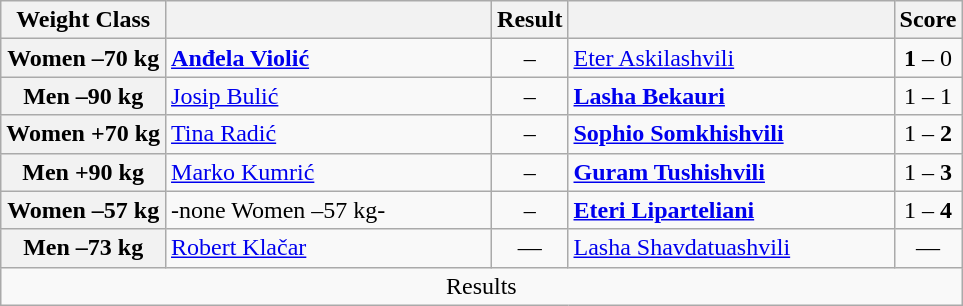<table class="wikitable">
<tr>
<th>Weight Class</th>
<th style="width:210px;"></th>
<th>Result</th>
<th style="width:210px;"></th>
<th>Score</th>
</tr>
<tr>
<th>Women –70 kg</th>
<td><strong><a href='#'>Anđela Violić</a></strong></td>
<td align=center><strong></strong> – </td>
<td><a href='#'>Eter Askilashvili</a></td>
<td align=center><strong>1</strong> – 0</td>
</tr>
<tr>
<th>Men –90 kg</th>
<td><a href='#'>Josip Bulić</a></td>
<td align=center> – <strong></strong></td>
<td><strong><a href='#'>Lasha Bekauri</a></strong></td>
<td align=center>1 – 1</td>
</tr>
<tr>
<th>Women +70 kg</th>
<td><a href='#'>Tina Radić</a></td>
<td align=center> – <strong></strong></td>
<td><strong><a href='#'>Sophio Somkhishvili</a></strong></td>
<td align=center>1 – <strong>2</strong></td>
</tr>
<tr>
<th>Men +90 kg</th>
<td><a href='#'>Marko Kumrić</a></td>
<td align=center> – <strong></strong></td>
<td><strong><a href='#'>Guram Tushishvili</a></strong></td>
<td align=center>1 – <strong>3</strong></td>
</tr>
<tr>
<th>Women –57 kg</th>
<td>-none Women –57 kg-</td>
<td align=center>– <strong></strong></td>
<td><strong><a href='#'>Eteri Liparteliani</a></strong></td>
<td align=center>1 – <strong>4</strong></td>
</tr>
<tr>
<th>Men –73 kg</th>
<td><a href='#'>Robert Klačar</a></td>
<td align=center>—</td>
<td><a href='#'>Lasha Shavdatuashvili</a></td>
<td align=center>—</td>
</tr>
<tr>
<td align=center colspan=5>Results</td>
</tr>
</table>
